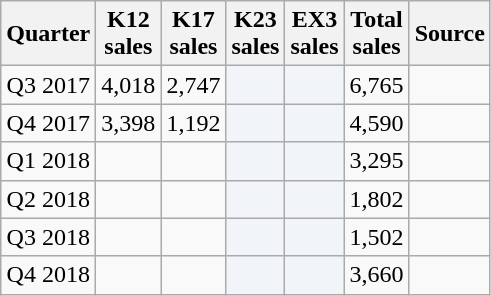<table class="wikitable">
<tr style="text-align:center;">
<th>Quarter</th>
<th>K12<br>sales</th>
<th>K17<br>sales</th>
<th>K23<br>sales</th>
<th>EX3<br>sales</th>
<th>Total<br>sales</th>
<th>Source</th>
</tr>
<tr style="text-align:center;">
<td>Q3 2017</td>
<td>4,018</td>
<td>2,747</td>
<td bgcolor="#f1f5fa"></td>
<td bgcolor="#f1f5fa"></td>
<td>6,765</td>
<td></td>
</tr>
<tr style="text-align:center;">
<td>Q4 2017</td>
<td>3,398</td>
<td>1,192</td>
<td bgcolor="#f1f5fa"></td>
<td bgcolor="#f1f5fa"></td>
<td>4,590</td>
<td></td>
</tr>
<tr style="text-align:center;">
<td>Q1 2018</td>
<td></td>
<td></td>
<td bgcolor="#f1f5fa"></td>
<td bgcolor="#f1f5fa"></td>
<td>3,295</td>
<td></td>
</tr>
<tr style="text-align:center;">
<td>Q2 2018</td>
<td></td>
<td></td>
<td bgcolor="#f1f5fa"></td>
<td bgcolor="#f1f5fa"></td>
<td>1,802</td>
<td></td>
</tr>
<tr style="text-align:center;">
<td>Q3 2018</td>
<td></td>
<td></td>
<td bgcolor="#f1f5fa"></td>
<td bgcolor="#f1f5fa"></td>
<td>1,502</td>
<td></td>
</tr>
<tr style="text-align:center;">
<td>Q4 2018</td>
<td></td>
<td></td>
<td bgcolor="#f1f5fa"></td>
<td bgcolor="#f1f5fa"></td>
<td>3,660</td>
<td></td>
</tr>
</table>
